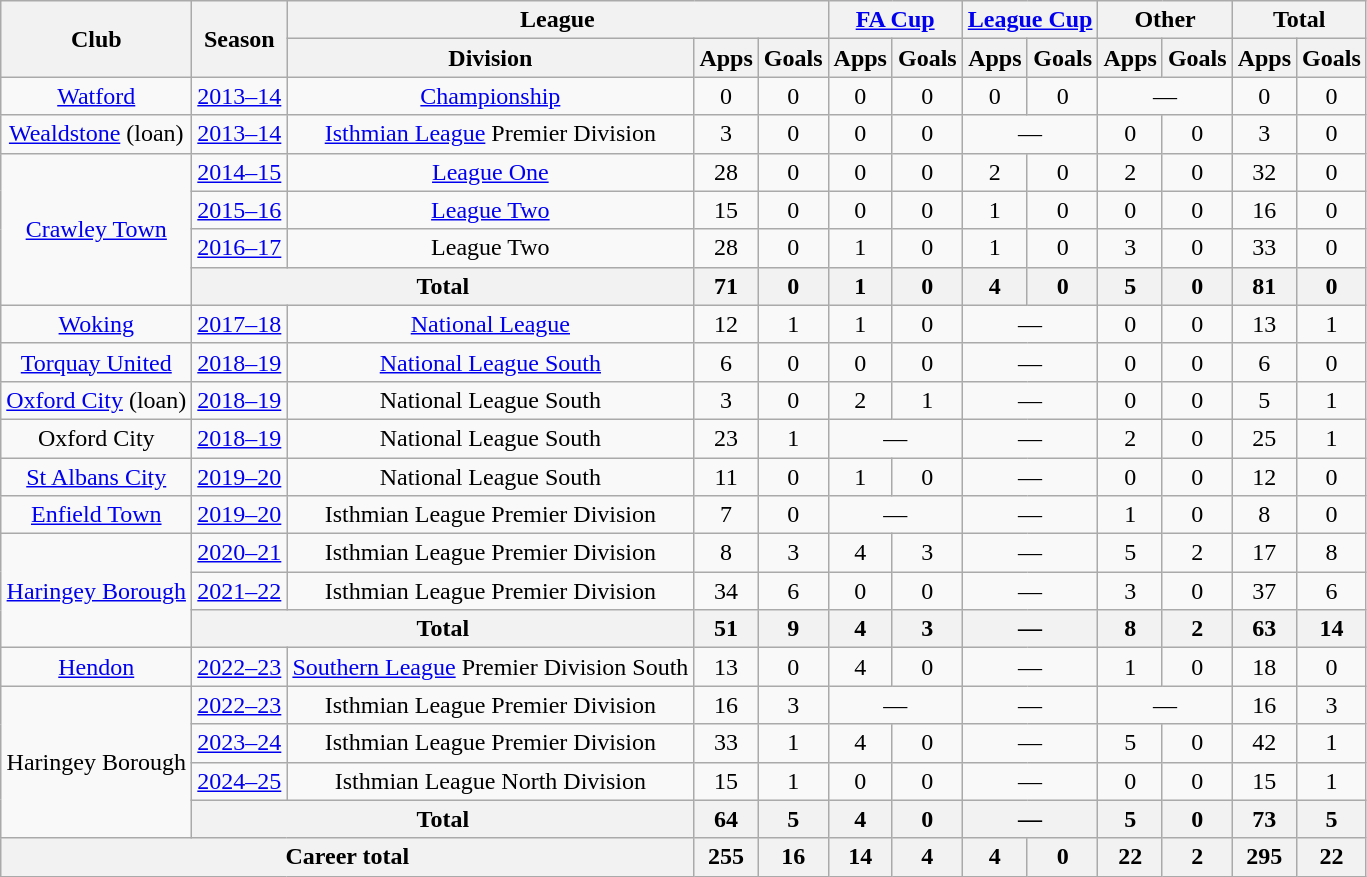<table class="wikitable" style="text-align: center">
<tr>
<th rowspan=2>Club</th>
<th rowspan=2>Season</th>
<th colspan=3>League</th>
<th colspan=2><a href='#'>FA Cup</a></th>
<th colspan=2><a href='#'>League Cup</a></th>
<th colspan=2>Other</th>
<th colspan=3>Total</th>
</tr>
<tr>
<th>Division</th>
<th>Apps</th>
<th>Goals</th>
<th>Apps</th>
<th>Goals</th>
<th>Apps</th>
<th>Goals</th>
<th>Apps</th>
<th>Goals</th>
<th>Apps</th>
<th>Goals</th>
</tr>
<tr>
<td><a href='#'>Watford</a></td>
<td><a href='#'>2013–14</a></td>
<td><a href='#'>Championship</a></td>
<td>0</td>
<td>0</td>
<td>0</td>
<td>0</td>
<td>0</td>
<td>0</td>
<td colspan=2>—</td>
<td>0</td>
<td>0</td>
</tr>
<tr>
<td><a href='#'>Wealdstone</a> (loan)</td>
<td><a href='#'>2013–14</a></td>
<td><a href='#'>Isthmian League</a> Premier Division</td>
<td>3</td>
<td>0</td>
<td>0</td>
<td>0</td>
<td colspan=2>—</td>
<td>0</td>
<td>0</td>
<td>3</td>
<td>0</td>
</tr>
<tr>
<td rowspan="4"><a href='#'>Crawley Town</a></td>
<td><a href='#'>2014–15</a></td>
<td><a href='#'>League One</a></td>
<td>28</td>
<td>0</td>
<td>0</td>
<td>0</td>
<td>2</td>
<td>0</td>
<td>2</td>
<td>0</td>
<td>32</td>
<td>0</td>
</tr>
<tr>
<td><a href='#'>2015–16</a></td>
<td><a href='#'>League Two</a></td>
<td>15</td>
<td>0</td>
<td>0</td>
<td>0</td>
<td>1</td>
<td>0</td>
<td>0</td>
<td>0</td>
<td>16</td>
<td>0</td>
</tr>
<tr>
<td><a href='#'>2016–17</a></td>
<td>League Two</td>
<td>28</td>
<td>0</td>
<td>1</td>
<td>0</td>
<td>1</td>
<td>0</td>
<td>3</td>
<td>0</td>
<td>33</td>
<td>0</td>
</tr>
<tr>
<th colspan=2>Total</th>
<th>71</th>
<th>0</th>
<th>1</th>
<th>0</th>
<th>4</th>
<th>0</th>
<th>5</th>
<th>0</th>
<th>81</th>
<th>0</th>
</tr>
<tr>
<td><a href='#'>Woking</a></td>
<td><a href='#'>2017–18</a></td>
<td><a href='#'>National League</a></td>
<td>12</td>
<td>1</td>
<td>1</td>
<td>0</td>
<td colspan=2>—</td>
<td>0</td>
<td>0</td>
<td>13</td>
<td>1</td>
</tr>
<tr>
<td><a href='#'>Torquay United</a></td>
<td><a href='#'>2018–19</a></td>
<td><a href='#'>National League South</a></td>
<td>6</td>
<td>0</td>
<td>0</td>
<td>0</td>
<td colspan=2>—</td>
<td>0</td>
<td>0</td>
<td>6</td>
<td>0</td>
</tr>
<tr>
<td><a href='#'>Oxford City</a> (loan)</td>
<td><a href='#'>2018–19</a></td>
<td>National League South</td>
<td>3</td>
<td>0</td>
<td>2</td>
<td>1</td>
<td colspan=2>—</td>
<td>0</td>
<td>0</td>
<td>5</td>
<td>1</td>
</tr>
<tr>
<td>Oxford City</td>
<td><a href='#'>2018–19</a></td>
<td>National League South</td>
<td>23</td>
<td>1</td>
<td colspan=2>—</td>
<td colspan=2>—</td>
<td>2</td>
<td>0</td>
<td>25</td>
<td>1</td>
</tr>
<tr>
<td><a href='#'>St Albans City</a></td>
<td><a href='#'>2019–20</a></td>
<td>National League South</td>
<td>11</td>
<td>0</td>
<td>1</td>
<td>0</td>
<td colspan=2>—</td>
<td>0</td>
<td>0</td>
<td>12</td>
<td>0</td>
</tr>
<tr>
<td><a href='#'>Enfield Town</a></td>
<td><a href='#'>2019–20</a></td>
<td>Isthmian League Premier Division</td>
<td>7</td>
<td>0</td>
<td colspan=2>—</td>
<td colspan=2>—</td>
<td>1</td>
<td>0</td>
<td>8</td>
<td>0</td>
</tr>
<tr>
<td rowspan="3"><a href='#'>Haringey Borough</a></td>
<td><a href='#'>2020–21</a></td>
<td>Isthmian League Premier Division</td>
<td>8</td>
<td>3</td>
<td>4</td>
<td>3</td>
<td colspan=2>—</td>
<td>5</td>
<td>2</td>
<td>17</td>
<td>8</td>
</tr>
<tr>
<td><a href='#'>2021–22</a></td>
<td>Isthmian League Premier Division</td>
<td>34</td>
<td>6</td>
<td>0</td>
<td>0</td>
<td colspan=2>—</td>
<td>3</td>
<td>0</td>
<td>37</td>
<td>6</td>
</tr>
<tr>
<th colspan=2>Total</th>
<th>51</th>
<th>9</th>
<th>4</th>
<th>3</th>
<th colspan=2>—</th>
<th>8</th>
<th>2</th>
<th>63</th>
<th>14</th>
</tr>
<tr>
<td><a href='#'>Hendon</a></td>
<td><a href='#'>2022–23</a></td>
<td><a href='#'>Southern League</a> Premier Division South</td>
<td>13</td>
<td>0</td>
<td>4</td>
<td>0</td>
<td colspan=2>—</td>
<td>1</td>
<td>0</td>
<td>18</td>
<td>0</td>
</tr>
<tr>
<td rowspan="4">Haringey Borough</td>
<td><a href='#'>2022–23</a></td>
<td>Isthmian League Premier Division</td>
<td>16</td>
<td>3</td>
<td colspan=2>—</td>
<td colspan=2>—</td>
<td colspan=2>—</td>
<td>16</td>
<td>3</td>
</tr>
<tr>
<td><a href='#'>2023–24</a></td>
<td>Isthmian League Premier Division</td>
<td>33</td>
<td>1</td>
<td>4</td>
<td>0</td>
<td colspan=2>—</td>
<td>5</td>
<td>0</td>
<td>42</td>
<td>1</td>
</tr>
<tr>
<td><a href='#'>2024–25</a></td>
<td>Isthmian League North Division</td>
<td>15</td>
<td>1</td>
<td>0</td>
<td>0</td>
<td colspan=2>—</td>
<td>0</td>
<td>0</td>
<td>15</td>
<td>1</td>
</tr>
<tr>
<th colspan=2>Total</th>
<th>64</th>
<th>5</th>
<th>4</th>
<th>0</th>
<th colspan=2>—</th>
<th>5</th>
<th>0</th>
<th>73</th>
<th>5</th>
</tr>
<tr>
<th colspan=3>Career total</th>
<th>255</th>
<th>16</th>
<th>14</th>
<th>4</th>
<th>4</th>
<th>0</th>
<th>22</th>
<th>2</th>
<th>295</th>
<th>22</th>
</tr>
</table>
